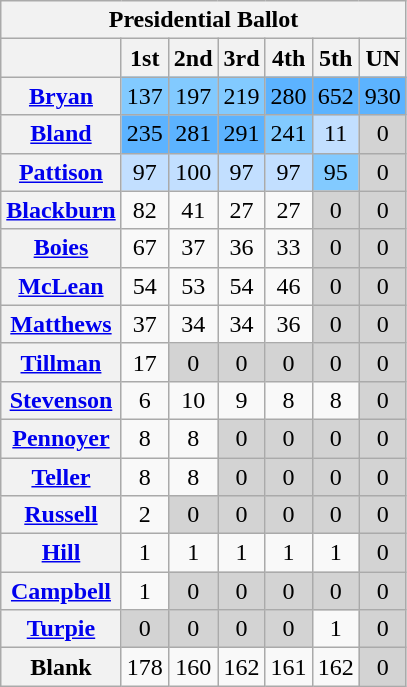<table class="wikitable sortable" style="text-align:center">
<tr>
<th colspan="7"><strong>Presidential Ballot</strong></th>
</tr>
<tr>
<th></th>
<th>1st</th>
<th>2nd</th>
<th>3rd</th>
<th>4th</th>
<th>5th</th>
<th>UN</th>
</tr>
<tr>
<th><a href='#'>Bryan</a></th>
<td style="background:#82caff">137</td>
<td style="background:#82caff">197</td>
<td style="background:#82caff">219</td>
<td style="background:#5cb3ff">280</td>
<td style="background:#5cb3ff">652</td>
<td style="background:#5cb3ff">930</td>
</tr>
<tr>
<th><a href='#'>Bland</a></th>
<td style="background:#5cb3ff">235</td>
<td style="background:#5cb3ff">281</td>
<td style="background:#5cb3ff">291</td>
<td style="background:#82caff">241</td>
<td style="background:#c2dfff">11</td>
<td style="background:#d3d3d3">0</td>
</tr>
<tr>
<th><a href='#'>Pattison</a></th>
<td style="background:#c2dfff">97</td>
<td style="background:#c2dfff">100</td>
<td style="background:#c2dfff">97</td>
<td style="background:#c2dfff">97</td>
<td style="background:#82caff">95</td>
<td style="background:#d3d3d3">0</td>
</tr>
<tr>
<th><a href='#'>Blackburn</a></th>
<td>82</td>
<td>41</td>
<td>27</td>
<td>27</td>
<td style="background:#d3d3d3">0</td>
<td style="background:#d3d3d3">0</td>
</tr>
<tr>
<th><a href='#'>Boies</a></th>
<td>67</td>
<td>37</td>
<td>36</td>
<td>33</td>
<td style="background:#d3d3d3">0</td>
<td style="background:#d3d3d3">0</td>
</tr>
<tr>
<th><a href='#'>McLean</a></th>
<td>54</td>
<td>53</td>
<td>54</td>
<td>46</td>
<td style="background:#d3d3d3">0</td>
<td style="background:#d3d3d3">0</td>
</tr>
<tr>
<th><a href='#'>Matthews</a></th>
<td>37</td>
<td>34</td>
<td>34</td>
<td>36</td>
<td style="background:#d3d3d3">0</td>
<td style="background:#d3d3d3">0</td>
</tr>
<tr>
<th><a href='#'>Tillman</a></th>
<td>17</td>
<td style="background:#d3d3d3">0</td>
<td style="background:#d3d3d3">0</td>
<td style="background:#d3d3d3">0</td>
<td style="background:#d3d3d3">0</td>
<td style="background:#d3d3d3">0</td>
</tr>
<tr>
<th><a href='#'>Stevenson</a></th>
<td>6</td>
<td>10</td>
<td>9</td>
<td>8</td>
<td>8</td>
<td style="background:#d3d3d3">0</td>
</tr>
<tr>
<th><a href='#'>Pennoyer</a></th>
<td>8</td>
<td>8</td>
<td style="background:#d3d3d3">0</td>
<td style="background:#d3d3d3">0</td>
<td style="background:#d3d3d3">0</td>
<td style="background:#d3d3d3">0</td>
</tr>
<tr>
<th><a href='#'>Teller</a></th>
<td>8</td>
<td>8</td>
<td style="background:#d3d3d3">0</td>
<td style="background:#d3d3d3">0</td>
<td style="background:#d3d3d3">0</td>
<td style="background:#d3d3d3">0</td>
</tr>
<tr>
<th><a href='#'>Russell</a></th>
<td>2</td>
<td style="background:#d3d3d3">0</td>
<td style="background:#d3d3d3">0</td>
<td style="background:#d3d3d3">0</td>
<td style="background:#d3d3d3">0</td>
<td style="background:#d3d3d3">0</td>
</tr>
<tr>
<th><a href='#'>Hill</a></th>
<td>1</td>
<td>1</td>
<td>1</td>
<td>1</td>
<td>1</td>
<td style="background:#d3d3d3">0</td>
</tr>
<tr>
<th><a href='#'>Campbell</a></th>
<td>1</td>
<td style="background:#d3d3d3">0</td>
<td style="background:#d3d3d3">0</td>
<td style="background:#d3d3d3">0</td>
<td style="background:#d3d3d3">0</td>
<td style="background:#d3d3d3">0</td>
</tr>
<tr>
<th><a href='#'>Turpie</a></th>
<td style="background:#d3d3d3">0</td>
<td style="background:#d3d3d3">0</td>
<td style="background:#d3d3d3">0</td>
<td style="background:#d3d3d3">0</td>
<td>1</td>
<td style="background:#d3d3d3">0</td>
</tr>
<tr>
<th>Blank</th>
<td>178</td>
<td>160</td>
<td>162</td>
<td>161</td>
<td>162</td>
<td style="background:#d3d3d3">0</td>
</tr>
</table>
